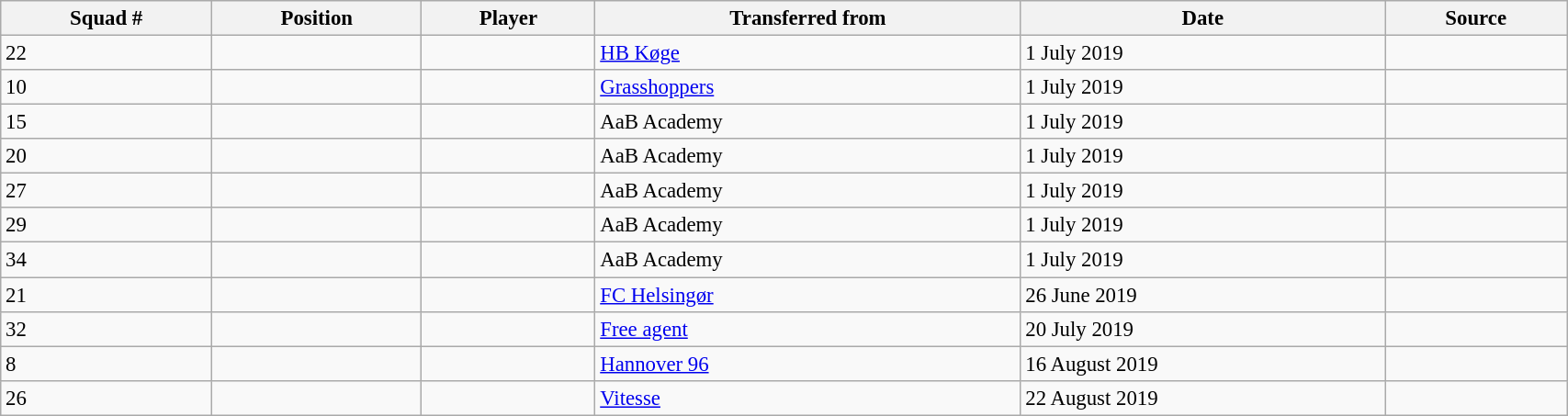<table class="wikitable sortable" style="width:90%; text-align:center; font-size:95%; text-align:left;">
<tr>
<th>Squad #</th>
<th>Position</th>
<th>Player</th>
<th>Transferred from</th>
<th>Date</th>
<th>Source</th>
</tr>
<tr>
<td>22</td>
<td></td>
<td></td>
<td> <a href='#'>HB Køge</a></td>
<td>1 July 2019</td>
<td></td>
</tr>
<tr>
<td>10</td>
<td></td>
<td></td>
<td> <a href='#'>Grasshoppers</a></td>
<td>1 July 2019</td>
<td></td>
</tr>
<tr>
<td>15</td>
<td></td>
<td></td>
<td> AaB Academy</td>
<td>1 July 2019</td>
<td></td>
</tr>
<tr>
<td>20</td>
<td></td>
<td></td>
<td> AaB Academy</td>
<td>1 July 2019</td>
<td></td>
</tr>
<tr>
<td>27</td>
<td></td>
<td></td>
<td> AaB Academy</td>
<td>1 July 2019</td>
<td></td>
</tr>
<tr>
<td>29</td>
<td></td>
<td></td>
<td> AaB Academy</td>
<td>1 July 2019</td>
<td></td>
</tr>
<tr>
<td>34</td>
<td></td>
<td></td>
<td> AaB Academy</td>
<td>1 July 2019</td>
<td></td>
</tr>
<tr>
<td>21</td>
<td></td>
<td></td>
<td> <a href='#'>FC Helsingør</a></td>
<td>26 June 2019</td>
<td></td>
</tr>
<tr>
<td>32</td>
<td></td>
<td></td>
<td><a href='#'>Free agent</a></td>
<td>20 July 2019</td>
<td></td>
</tr>
<tr>
<td>8</td>
<td></td>
<td></td>
<td> <a href='#'>Hannover 96</a></td>
<td>16 August 2019</td>
<td></td>
</tr>
<tr>
<td>26</td>
<td></td>
<td></td>
<td> <a href='#'>Vitesse</a></td>
<td>22 August 2019</td>
<td></td>
</tr>
</table>
